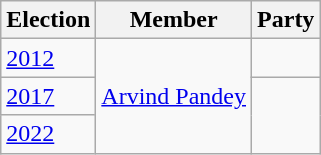<table class="wikitable sortable">
<tr>
<th>Election</th>
<th>Member</th>
<th colspan=2>Party</th>
</tr>
<tr>
<td><a href='#'>2012</a></td>
<td rowspan=3><a href='#'>Arvind Pandey</a></td>
<td></td>
</tr>
<tr>
<td><a href='#'>2017</a></td>
</tr>
<tr>
<td><a href='#'>2022</a></td>
</tr>
</table>
